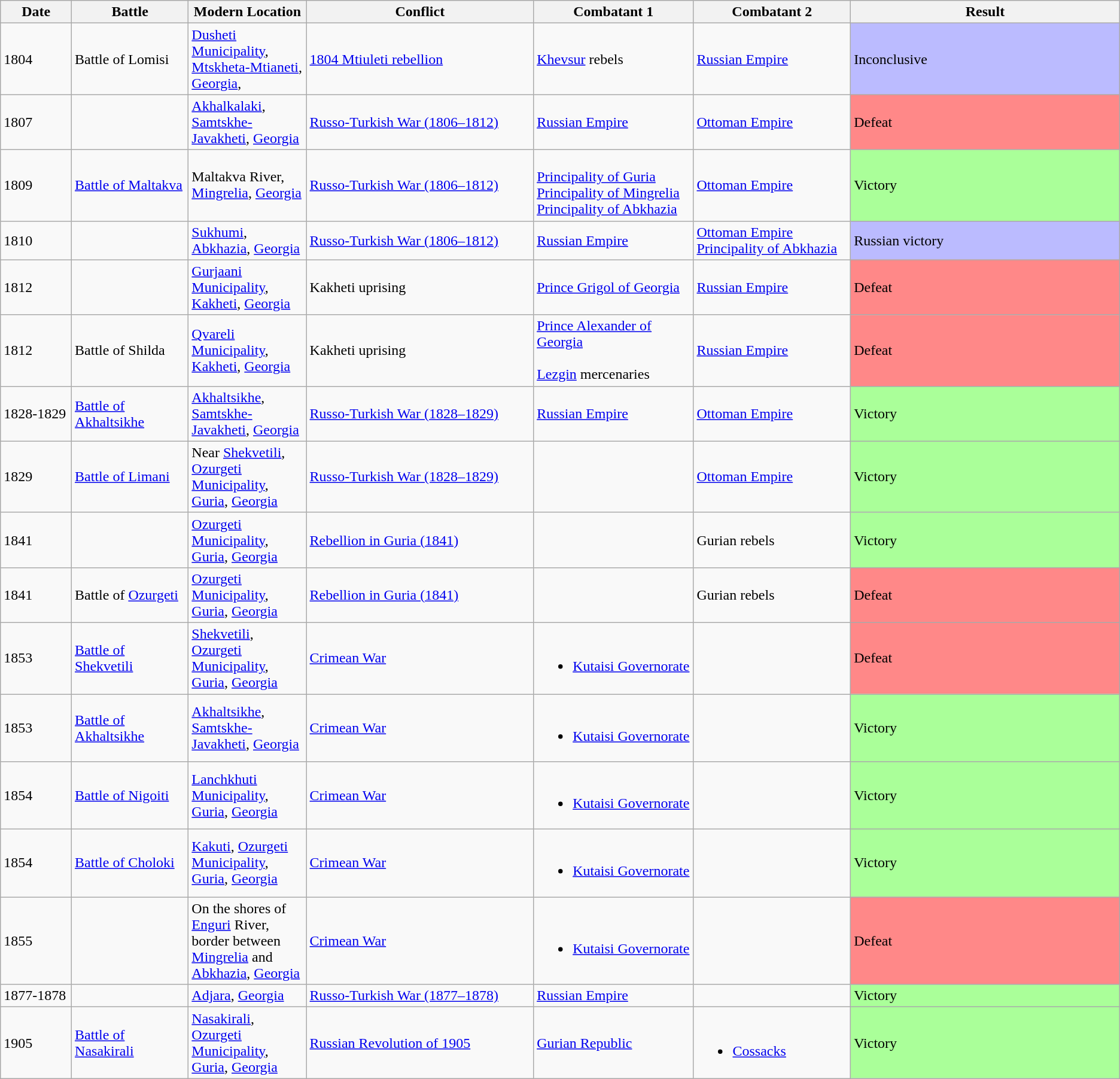<table class="wikitable" style="text-align: left;">
<tr>
<th width="78px">Date</th>
<th width="131px">Battle</th>
<th width="131px">Modern Location</th>
<th width="277px">Conflict</th>
<th width="180px">Combatant 1</th>
<th width="180px">Combatant 2</th>
<th width="330px">Result</th>
</tr>
<tr>
<td>1804</td>
<td>Battle of Lomisi</td>
<td><a href='#'>Dusheti Municipality</a>, <a href='#'>Mtskheta-Mtianeti</a>, <a href='#'>Georgia</a>, </td>
<td><a href='#'>1804 Mtiuleti rebellion</a></td>
<td><a href='#'>Khevsur</a> rebels</td>
<td> <a href='#'>Russian Empire</a></td>
<td style="background:#BBF">Inconclusive</td>
</tr>
<tr>
<td>1807</td>
<td></td>
<td><a href='#'>Akhalkalaki</a>, <a href='#'>Samtskhe-Javakheti</a>, <a href='#'>Georgia</a> </td>
<td><a href='#'>Russo-Turkish War (1806–1812)</a></td>
<td> <a href='#'>Russian Empire</a></td>
<td> <a href='#'>Ottoman Empire</a></td>
<td style="background:#F88">Defeat</td>
</tr>
<tr>
<td>1809</td>
<td><a href='#'>Battle of Maltakva</a></td>
<td>Maltakva River, <a href='#'>Mingrelia</a>, <a href='#'>Georgia</a> </td>
<td><a href='#'>Russo-Turkish War (1806–1812)</a></td>
<td><br> <a href='#'>Principality of Guria</a><br> <a href='#'>Principality of Mingrelia</a><br> <a href='#'>Principality of Abkhazia</a></td>
<td> <a href='#'>Ottoman Empire</a></td>
<td style="background:#AF9">Victory</td>
</tr>
<tr>
<td>1810</td>
<td></td>
<td><a href='#'>Sukhumi</a>, <a href='#'>Abkhazia</a>, <a href='#'>Georgia</a> </td>
<td><a href='#'>Russo-Turkish War (1806–1812)</a></td>
<td> <a href='#'>Russian Empire</a></td>
<td> <a href='#'>Ottoman Empire</a><br> <a href='#'>Principality of Abkhazia</a></td>
<td style="background:#BBF">Russian victory</td>
</tr>
<tr>
<td>1812</td>
<td></td>
<td><a href='#'>Gurjaani Municipality</a>, <a href='#'>Kakheti</a>, <a href='#'>Georgia</a> </td>
<td>Kakheti uprising</td>
<td><a href='#'>Prince Grigol of Georgia</a></td>
<td> <a href='#'>Russian Empire</a></td>
<td style="background:#F88">Defeat</td>
</tr>
<tr>
<td>1812</td>
<td>Battle of Shilda</td>
<td><a href='#'>Qvareli Municipality</a>, <a href='#'>Kakheti</a>, <a href='#'>Georgia</a> </td>
<td>Kakheti uprising</td>
<td><a href='#'>Prince Alexander of Georgia</a><br><br><a href='#'>Lezgin</a> mercenaries</td>
<td> <a href='#'>Russian Empire</a></td>
<td style="background:#F88">Defeat</td>
</tr>
<tr>
<td>1828-1829</td>
<td><a href='#'>Battle of Akhaltsikhe</a></td>
<td><a href='#'>Akhaltsikhe</a>, <a href='#'>Samtskhe-Javakheti</a>, <a href='#'>Georgia</a> </td>
<td><a href='#'>Russo-Turkish War (1828–1829)</a></td>
<td> <a href='#'>Russian Empire</a></td>
<td> <a href='#'>Ottoman Empire</a></td>
<td style="background:#AF9">Victory</td>
</tr>
<tr>
<td>1829</td>
<td><a href='#'>Battle of Limani</a></td>
<td>Near <a href='#'>Shekvetili</a>, <a href='#'>Ozurgeti Municipality</a>, <a href='#'>Guria</a>, <a href='#'>Georgia</a> </td>
<td><a href='#'>Russo-Turkish War (1828–1829)</a></td>
<td></td>
<td> <a href='#'>Ottoman Empire</a></td>
<td style="background:#AF9">Victory</td>
</tr>
<tr>
<td>1841</td>
<td></td>
<td><a href='#'>Ozurgeti Municipality</a>, <a href='#'>Guria</a>, <a href='#'>Georgia</a> </td>
<td><a href='#'>Rebellion in Guria (1841)</a></td>
<td></td>
<td>Gurian rebels</td>
<td style="background:#AF9">Victory</td>
</tr>
<tr>
<td>1841</td>
<td>Battle of <a href='#'>Ozurgeti</a></td>
<td><a href='#'>Ozurgeti Municipality</a>, <a href='#'>Guria</a>, <a href='#'>Georgia</a> </td>
<td><a href='#'>Rebellion in Guria (1841)</a></td>
<td></td>
<td>Gurian rebels</td>
<td style="background:#F88">Defeat</td>
</tr>
<tr>
<td>1853</td>
<td><a href='#'>Battle of Shekvetili</a></td>
<td><a href='#'>Shekvetili</a>, <a href='#'>Ozurgeti Municipality</a>, <a href='#'>Guria</a>, <a href='#'>Georgia</a> </td>
<td><a href='#'>Crimean War</a></td>
<td><br><ul><li> <a href='#'>Kutaisi Governorate</a></li></ul></td>
<td></td>
<td style="background:#F88">Defeat</td>
</tr>
<tr>
<td>1853</td>
<td><a href='#'>Battle of Akhaltsikhe</a></td>
<td><a href='#'>Akhaltsikhe</a>, <a href='#'>Samtskhe-Javakheti</a>, <a href='#'>Georgia</a> </td>
<td><a href='#'>Crimean War</a></td>
<td><br><ul><li> <a href='#'>Kutaisi Governorate</a></li></ul></td>
<td></td>
<td style="background:#AF9">Victory</td>
</tr>
<tr>
<td>1854</td>
<td><a href='#'>Battle of Nigoiti</a></td>
<td><a href='#'>Lanchkhuti Municipality</a>, <a href='#'>Guria</a>, <a href='#'>Georgia</a> </td>
<td><a href='#'>Crimean War</a></td>
<td><br><ul><li> <a href='#'>Kutaisi Governorate</a></li></ul></td>
<td></td>
<td style="background:#AF9">Victory</td>
</tr>
<tr>
<td>1854</td>
<td><a href='#'>Battle of Choloki</a></td>
<td><a href='#'>Kakuti</a>, <a href='#'>Ozurgeti Municipality</a>, <a href='#'>Guria</a>, <a href='#'>Georgia</a> </td>
<td><a href='#'>Crimean War</a></td>
<td><br><ul><li> <a href='#'>Kutaisi Governorate</a></li></ul></td>
<td></td>
<td style="background:#AF9">Victory</td>
</tr>
<tr>
<td>1855</td>
<td></td>
<td>On the shores of <a href='#'>Enguri</a> River, border between <a href='#'>Mingrelia</a> and <a href='#'>Abkhazia</a>, <a href='#'>Georgia</a> </td>
<td><a href='#'>Crimean War</a></td>
<td><br><ul><li> <a href='#'>Kutaisi Governorate</a></li></ul></td>
<td></td>
<td style="background:#F88">Defeat</td>
</tr>
<tr>
<td>1877-1878</td>
<td></td>
<td><a href='#'>Adjara</a>, <a href='#'>Georgia</a> </td>
<td><a href='#'>Russo-Turkish War (1877–1878)</a></td>
<td> <a href='#'>Russian Empire</a></td>
<td></td>
<td style="background:#AF9">Victory</td>
</tr>
<tr>
<td>1905</td>
<td><a href='#'>Battle of Nasakirali</a></td>
<td><a href='#'>Nasakirali</a>, <a href='#'>Ozurgeti Municipality</a>, <a href='#'>Guria</a>, <a href='#'>Georgia</a> </td>
<td><a href='#'>Russian Revolution of 1905</a></td>
<td><a href='#'>Gurian Republic</a></td>
<td><br><ul><li><a href='#'>Cossacks</a></li></ul></td>
<td style="background:#AF9">Victory</td>
</tr>
</table>
